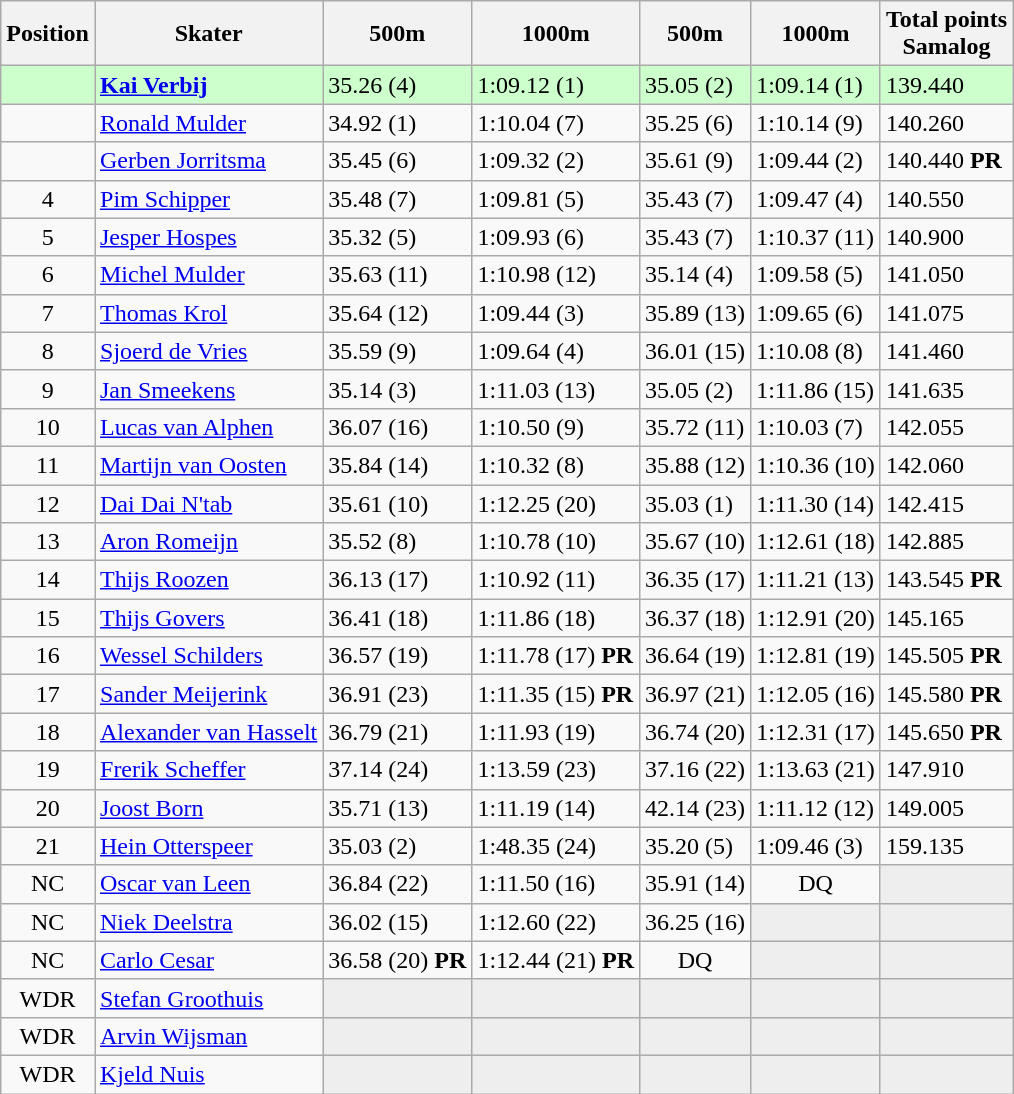<table class="wikitable">
<tr>
<th>Position</th>
<th>Skater</th>
<th>500m</th>
<th>1000m</th>
<th>500m</th>
<th>1000m</th>
<th>Total points <br> Samalog</th>
</tr>
<tr bgcolor=ccffcc>
<td style="text-align:center"></td>
<td><strong><a href='#'>Kai Verbij</a></strong></td>
<td>35.26 (4)</td>
<td>1:09.12 (1)</td>
<td>35.05 (2)</td>
<td>1:09.14 (1)</td>
<td>139.440</td>
</tr>
<tr>
<td style="text-align:center"></td>
<td><a href='#'>Ronald Mulder</a></td>
<td>34.92 (1)</td>
<td>1:10.04 (7)</td>
<td>35.25 (6)</td>
<td>1:10.14 (9)</td>
<td>140.260</td>
</tr>
<tr>
<td style="text-align:center"></td>
<td><a href='#'>Gerben Jorritsma</a></td>
<td>35.45 (6)</td>
<td>1:09.32 (2)</td>
<td>35.61 (9)</td>
<td>1:09.44 (2)</td>
<td>140.440 <strong>PR</strong></td>
</tr>
<tr>
<td style="text-align:center">4</td>
<td><a href='#'>Pim Schipper</a></td>
<td>35.48 (7)</td>
<td>1:09.81 (5)</td>
<td>35.43 (7)</td>
<td>1:09.47 (4)</td>
<td>140.550</td>
</tr>
<tr>
<td style="text-align:center">5</td>
<td><a href='#'>Jesper Hospes</a></td>
<td>35.32 (5)</td>
<td>1:09.93 (6)</td>
<td>35.43 (7)</td>
<td>1:10.37 (11)</td>
<td>140.900</td>
</tr>
<tr>
<td style="text-align:center">6</td>
<td><a href='#'>Michel Mulder</a></td>
<td>35.63 (11)</td>
<td>1:10.98 (12)</td>
<td>35.14 (4)</td>
<td>1:09.58 (5)</td>
<td>141.050</td>
</tr>
<tr>
<td style="text-align:center">7</td>
<td><a href='#'>Thomas Krol</a></td>
<td>35.64 (12)</td>
<td>1:09.44 (3)</td>
<td>35.89 (13)</td>
<td>1:09.65 (6)</td>
<td>141.075</td>
</tr>
<tr>
<td style="text-align:center">8</td>
<td><a href='#'>Sjoerd de Vries</a></td>
<td>35.59 (9)</td>
<td>1:09.64 (4)</td>
<td>36.01 (15)</td>
<td>1:10.08 (8)</td>
<td>141.460</td>
</tr>
<tr>
<td style="text-align:center">9</td>
<td><a href='#'>Jan Smeekens</a></td>
<td>35.14 (3)</td>
<td>1:11.03 (13)</td>
<td>35.05 (2)</td>
<td>1:11.86 (15)</td>
<td>141.635</td>
</tr>
<tr>
<td style="text-align:center">10</td>
<td><a href='#'>Lucas van Alphen</a></td>
<td>36.07 (16)</td>
<td>1:10.50 (9)</td>
<td>35.72 (11)</td>
<td>1:10.03 (7)</td>
<td>142.055</td>
</tr>
<tr>
<td style="text-align:center">11</td>
<td><a href='#'>Martijn van Oosten</a></td>
<td>35.84 (14)</td>
<td>1:10.32 (8)</td>
<td>35.88 (12)</td>
<td>1:10.36 (10)</td>
<td>142.060</td>
</tr>
<tr>
<td style="text-align:center">12</td>
<td><a href='#'>Dai Dai N'tab</a></td>
<td>35.61 (10)</td>
<td>1:12.25 (20)</td>
<td>35.03 (1)</td>
<td>1:11.30 (14)</td>
<td>142.415</td>
</tr>
<tr>
<td style="text-align:center">13</td>
<td><a href='#'>Aron Romeijn</a></td>
<td>35.52 (8)</td>
<td>1:10.78 (10)</td>
<td>35.67 (10)</td>
<td>1:12.61 (18)</td>
<td>142.885</td>
</tr>
<tr>
<td style="text-align:center">14</td>
<td><a href='#'>Thijs Roozen</a></td>
<td>36.13 (17)</td>
<td>1:10.92 (11)</td>
<td>36.35 (17)</td>
<td>1:11.21 (13)</td>
<td>143.545 <strong>PR</strong></td>
</tr>
<tr>
<td style="text-align:center">15</td>
<td><a href='#'>Thijs Govers</a></td>
<td>36.41 (18)</td>
<td>1:11.86 (18)</td>
<td>36.37 (18)</td>
<td>1:12.91 (20)</td>
<td>145.165</td>
</tr>
<tr>
<td style="text-align:center">16</td>
<td><a href='#'>Wessel Schilders</a></td>
<td>36.57 (19)</td>
<td>1:11.78 (17) <strong>PR</strong></td>
<td>36.64 (19)</td>
<td>1:12.81 (19)</td>
<td>145.505 <strong>PR</strong></td>
</tr>
<tr>
<td style="text-align:center">17</td>
<td><a href='#'>Sander Meijerink</a></td>
<td>36.91 (23)</td>
<td>1:11.35 (15) <strong>PR</strong></td>
<td>36.97 (21)</td>
<td>1:12.05 (16)</td>
<td>145.580 <strong>PR</strong></td>
</tr>
<tr>
<td style="text-align:center">18</td>
<td><a href='#'>Alexander van Hasselt</a></td>
<td>36.79 (21)</td>
<td>1:11.93 (19)</td>
<td>36.74 (20)</td>
<td>1:12.31 (17)</td>
<td>145.650 <strong>PR</strong></td>
</tr>
<tr>
<td style="text-align:center">19</td>
<td><a href='#'>Frerik Scheffer</a></td>
<td>37.14 (24)</td>
<td>1:13.59 (23)</td>
<td>37.16 (22)</td>
<td>1:13.63 (21)</td>
<td>147.910</td>
</tr>
<tr>
<td style="text-align:center">20</td>
<td><a href='#'>Joost Born</a></td>
<td>35.71 (13)</td>
<td>1:11.19 (14)</td>
<td>42.14 (23)</td>
<td>1:11.12 (12)</td>
<td>149.005</td>
</tr>
<tr>
<td style="text-align:center">21</td>
<td><a href='#'>Hein Otterspeer</a></td>
<td>35.03 (2)</td>
<td>1:48.35 (24)</td>
<td>35.20 (5)</td>
<td>1:09.46 (3)</td>
<td>159.135</td>
</tr>
<tr>
<td style="text-align:center">NC</td>
<td><a href='#'>Oscar van Leen</a></td>
<td>36.84 (22)</td>
<td>1:11.50 (16)</td>
<td>35.91 (14)</td>
<td style="text-align:center">DQ</td>
<td bgcolor=#EEEEEE></td>
</tr>
<tr>
<td style="text-align:center">NC</td>
<td><a href='#'>Niek Deelstra</a></td>
<td>36.02 (15)</td>
<td>1:12.60 (22)</td>
<td>36.25 (16)</td>
<td bgcolor=#EEEEEE></td>
<td bgcolor=#EEEEEE></td>
</tr>
<tr>
<td style="text-align:center">NC</td>
<td><a href='#'>Carlo Cesar</a></td>
<td>36.58 (20) <strong>PR</strong></td>
<td>1:12.44 (21) <strong>PR</strong></td>
<td style="text-align:center">DQ</td>
<td bgcolor=#EEEEEE></td>
<td bgcolor=#EEEEEE></td>
</tr>
<tr>
<td style="text-align:center">WDR</td>
<td><a href='#'>Stefan Groothuis</a></td>
<td bgcolor=#EEEEEE></td>
<td bgcolor=#EEEEEE></td>
<td bgcolor=#EEEEEE></td>
<td bgcolor=#EEEEEE></td>
<td bgcolor=#EEEEEE></td>
</tr>
<tr>
<td style="text-align:center">WDR</td>
<td><a href='#'>Arvin Wijsman</a></td>
<td bgcolor=#EEEEEE></td>
<td bgcolor=#EEEEEE></td>
<td bgcolor=#EEEEEE></td>
<td bgcolor=#EEEEEE></td>
<td bgcolor=#EEEEEE></td>
</tr>
<tr>
<td style="text-align:center">WDR</td>
<td><a href='#'>Kjeld Nuis</a></td>
<td bgcolor=#EEEEEE></td>
<td bgcolor=#EEEEEE></td>
<td bgcolor=#EEEEEE></td>
<td bgcolor=#EEEEEE></td>
<td bgcolor=#EEEEEE></td>
</tr>
</table>
